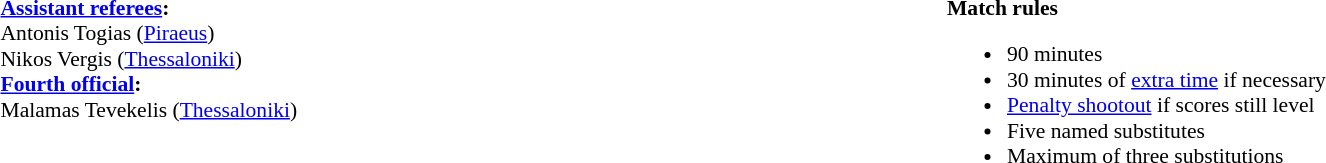<table width=100% style="font-size: 90%">
<tr>
<td width=50% valign=top><br><strong><a href='#'>Assistant referees</a>:</strong>
<br>Antonis Togias (<a href='#'>Piraeus</a>)
<br>Nikos Vergis (<a href='#'>Thessaloniki</a>)
<br><strong><a href='#'>Fourth official</a>:</strong>
<br>Malamas Tevekelis (<a href='#'>Thessaloniki</a>)</td>
<td width=50% valign=top><br><strong>Match rules</strong><ul><li>90 minutes</li><li>30 minutes of <a href='#'>extra time</a> if necessary</li><li><a href='#'>Penalty shootout</a> if scores still level</li><li>Five named substitutes</li><li>Maximum of three substitutions</li></ul></td>
</tr>
</table>
